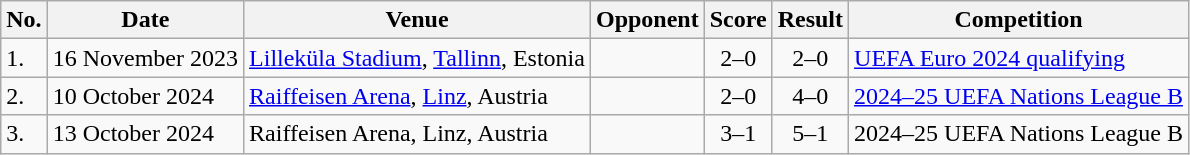<table class="wikitable" style="font-size:100%;">
<tr>
<th>No.</th>
<th>Date</th>
<th>Venue</th>
<th>Opponent</th>
<th>Score</th>
<th>Result</th>
<th>Competition</th>
</tr>
<tr>
<td>1.</td>
<td>16 November 2023</td>
<td><a href='#'>Lilleküla Stadium</a>, <a href='#'>Tallinn</a>, Estonia</td>
<td></td>
<td align=center>2–0</td>
<td align=center>2–0</td>
<td><a href='#'>UEFA Euro 2024 qualifying</a></td>
</tr>
<tr>
<td>2.</td>
<td>10 October 2024</td>
<td><a href='#'>Raiffeisen Arena</a>, <a href='#'>Linz</a>, Austria</td>
<td></td>
<td align=center>2–0</td>
<td align=center>4–0</td>
<td><a href='#'>2024–25 UEFA Nations League B</a></td>
</tr>
<tr>
<td>3.</td>
<td>13 October 2024</td>
<td>Raiffeisen Arena, Linz, Austria</td>
<td></td>
<td align=center>3–1</td>
<td align=center>5–1</td>
<td>2024–25 UEFA Nations League B</td>
</tr>
</table>
